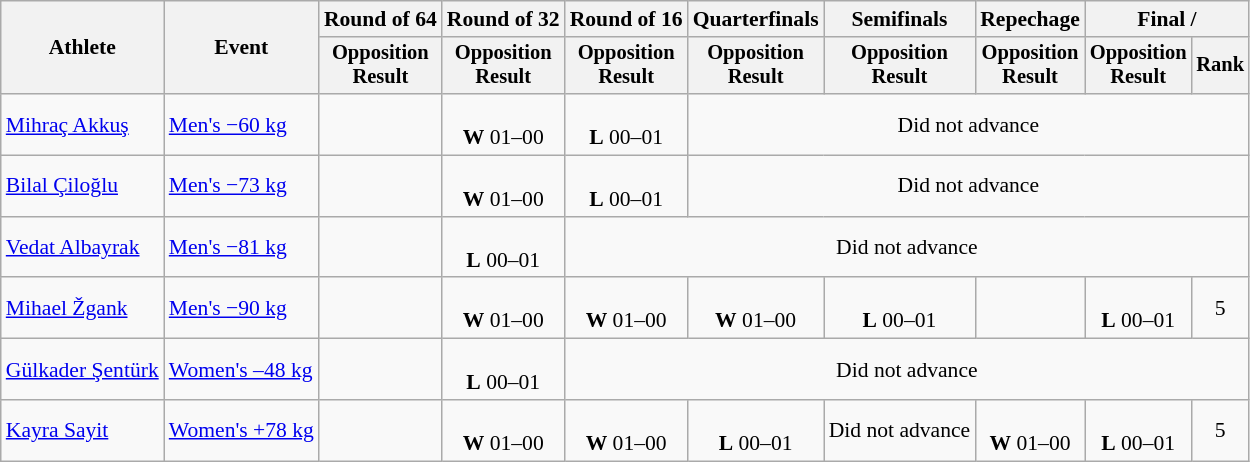<table class="wikitable" style="font-size:90%">
<tr>
<th rowspan="2">Athlete</th>
<th rowspan="2">Event</th>
<th>Round of 64</th>
<th>Round of 32</th>
<th>Round of 16</th>
<th>Quarterfinals</th>
<th>Semifinals</th>
<th>Repechage</th>
<th colspan=2>Final / </th>
</tr>
<tr style="font-size:95%">
<th>Opposition<br>Result</th>
<th>Opposition<br>Result</th>
<th>Opposition<br>Result</th>
<th>Opposition<br>Result</th>
<th>Opposition<br>Result</th>
<th>Opposition<br>Result</th>
<th>Opposition<br>Result</th>
<th>Rank</th>
</tr>
<tr align=center>
<td align=left><a href='#'>Mihraç Akkuş</a></td>
<td align=left><a href='#'>Men's −60 kg</a></td>
<td></td>
<td><br><strong>W</strong> 01–00</td>
<td><br><strong>L</strong> 00–01</td>
<td colspan=5>Did not advance</td>
</tr>
<tr align=center>
<td align=left><a href='#'>Bilal Çiloğlu</a></td>
<td align=left><a href='#'>Men's −73 kg</a></td>
<td></td>
<td><br><strong>W</strong> 01–00</td>
<td><br><strong>L</strong> 00–01</td>
<td colspan=5>Did not advance</td>
</tr>
<tr align=center>
<td align=left><a href='#'>Vedat Albayrak</a></td>
<td align=left><a href='#'>Men's −81 kg</a></td>
<td></td>
<td><br><strong>L</strong> 00–01</td>
<td colspan=6>Did not advance</td>
</tr>
<tr align=center>
<td align=left><a href='#'>Mihael Žgank</a></td>
<td align=left><a href='#'>Men's −90 kg</a></td>
<td></td>
<td><br><strong>W</strong> 01–00</td>
<td><br><strong>W</strong> 01–00</td>
<td><br><strong>W</strong> 01–00</td>
<td><br><strong>L</strong> 00–01</td>
<td></td>
<td><br><strong>L</strong> 00–01</td>
<td>5</td>
</tr>
<tr align=center>
<td align=left><a href='#'>Gülkader Şentürk</a></td>
<td align=left><a href='#'>Women's –48 kg</a></td>
<td></td>
<td><br><strong>L</strong> 00–01</td>
<td colspan=6>Did not advance</td>
</tr>
<tr align=center>
<td align=left><a href='#'>Kayra Sayit</a></td>
<td align=left><a href='#'>Women's +78 kg</a></td>
<td></td>
<td><br><strong>W</strong> 01–00</td>
<td><br><strong>W</strong> 01–00</td>
<td><br><strong>L</strong> 00–01</td>
<td>Did not advance</td>
<td><br><strong>W</strong> 01–00</td>
<td><br><strong>L</strong> 00–01</td>
<td>5</td>
</tr>
</table>
